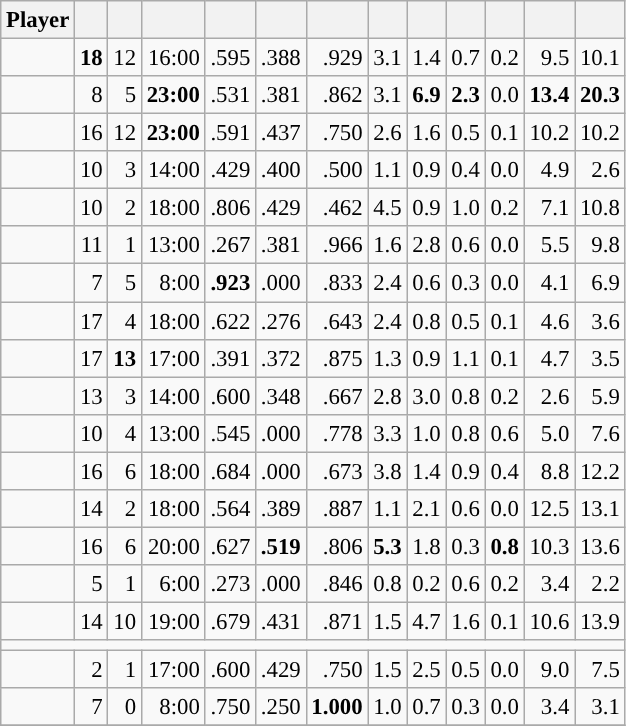<table class="wikitable sortable" style="font-size:95%; text-align:right;">
<tr>
<th>Player</th>
<th></th>
<th></th>
<th></th>
<th></th>
<th></th>
<th></th>
<th></th>
<th></th>
<th></th>
<th></th>
<th></th>
<th></th>
</tr>
<tr>
<td><strong></strong></td>
<td><strong>18</strong></td>
<td>12</td>
<td>16:00</td>
<td>.595</td>
<td>.388</td>
<td>.929</td>
<td>3.1</td>
<td>1.4</td>
<td>0.7</td>
<td>0.2</td>
<td>9.5</td>
<td>10.1</td>
</tr>
<tr>
<td><strong></strong></td>
<td>8</td>
<td>5</td>
<td><strong>23:00</strong></td>
<td>.531</td>
<td>.381</td>
<td>.862</td>
<td>3.1</td>
<td><strong>6.9</strong></td>
<td><strong>2.3</strong></td>
<td>0.0</td>
<td><strong>13.4</strong></td>
<td><strong>20.3</strong></td>
</tr>
<tr>
<td><strong></strong></td>
<td>16</td>
<td>12</td>
<td><strong>23:00</strong></td>
<td>.591</td>
<td>.437</td>
<td>.750</td>
<td>2.6</td>
<td>1.6</td>
<td>0.5</td>
<td>0.1</td>
<td>10.2</td>
<td>10.2</td>
</tr>
<tr>
<td><strong></strong></td>
<td>10</td>
<td>3</td>
<td>14:00</td>
<td>.429</td>
<td>.400</td>
<td>.500</td>
<td>1.1</td>
<td>0.9</td>
<td>0.4</td>
<td>0.0</td>
<td>4.9</td>
<td>2.6</td>
</tr>
<tr>
<td><strong></strong></td>
<td>10</td>
<td>2</td>
<td>18:00</td>
<td>.806</td>
<td>.429</td>
<td>.462</td>
<td>4.5</td>
<td>0.9</td>
<td>1.0</td>
<td>0.2</td>
<td>7.1</td>
<td>10.8</td>
</tr>
<tr>
<td><strong></strong></td>
<td>11</td>
<td>1</td>
<td>13:00</td>
<td>.267</td>
<td>.381</td>
<td>.966</td>
<td>1.6</td>
<td>2.8</td>
<td>0.6</td>
<td>0.0</td>
<td>5.5</td>
<td>9.8</td>
</tr>
<tr>
<td><strong></strong></td>
<td>7</td>
<td>5</td>
<td>8:00</td>
<td><strong>.923</strong></td>
<td>.000</td>
<td>.833</td>
<td>2.4</td>
<td>0.6</td>
<td>0.3</td>
<td>0.0</td>
<td>4.1</td>
<td>6.9</td>
</tr>
<tr>
<td><strong></strong></td>
<td>17</td>
<td>4</td>
<td>18:00</td>
<td>.622</td>
<td>.276</td>
<td>.643</td>
<td>2.4</td>
<td>0.8</td>
<td>0.5</td>
<td>0.1</td>
<td>4.6</td>
<td>3.6</td>
</tr>
<tr>
<td><strong></strong></td>
<td>17</td>
<td><strong>13</strong></td>
<td>17:00</td>
<td>.391</td>
<td>.372</td>
<td>.875</td>
<td>1.3</td>
<td>0.9</td>
<td>1.1</td>
<td>0.1</td>
<td>4.7</td>
<td>3.5</td>
</tr>
<tr>
<td><strong></strong></td>
<td>13</td>
<td>3</td>
<td>14:00</td>
<td>.600</td>
<td>.348</td>
<td>.667</td>
<td>2.8</td>
<td>3.0</td>
<td>0.8</td>
<td>0.2</td>
<td>2.6</td>
<td>5.9</td>
</tr>
<tr>
<td><strong></strong></td>
<td>10</td>
<td>4</td>
<td>13:00</td>
<td>.545</td>
<td>.000</td>
<td>.778</td>
<td>3.3</td>
<td>1.0</td>
<td>0.8</td>
<td>0.6</td>
<td>5.0</td>
<td>7.6</td>
</tr>
<tr>
<td><strong></strong></td>
<td>16</td>
<td>6</td>
<td>18:00</td>
<td>.684</td>
<td>.000</td>
<td>.673</td>
<td>3.8</td>
<td>1.4</td>
<td>0.9</td>
<td>0.4</td>
<td>8.8</td>
<td>12.2</td>
</tr>
<tr>
<td><strong></strong></td>
<td>14</td>
<td>2</td>
<td>18:00</td>
<td>.564</td>
<td>.389</td>
<td>.887</td>
<td>1.1</td>
<td>2.1</td>
<td>0.6</td>
<td>0.0</td>
<td>12.5</td>
<td>13.1</td>
</tr>
<tr>
<td><strong></strong></td>
<td>16</td>
<td>6</td>
<td>20:00</td>
<td>.627</td>
<td><strong>.519</strong></td>
<td>.806</td>
<td><strong>5.3</strong></td>
<td>1.8</td>
<td>0.3</td>
<td><strong>0.8</strong></td>
<td>10.3</td>
<td>13.6</td>
</tr>
<tr>
<td><strong></strong></td>
<td>5</td>
<td>1</td>
<td>6:00</td>
<td>.273</td>
<td>.000</td>
<td>.846</td>
<td>0.8</td>
<td>0.2</td>
<td>0.6</td>
<td>0.2</td>
<td>3.4</td>
<td>2.2</td>
</tr>
<tr>
<td><strong></strong></td>
<td>14</td>
<td>10</td>
<td>19:00</td>
<td>.679</td>
<td>.431</td>
<td>.871</td>
<td>1.5</td>
<td>4.7</td>
<td>1.6</td>
<td>0.1</td>
<td>10.6</td>
<td>13.9</td>
</tr>
<tr class="sortbottom">
<td colspan=13></td>
</tr>
<tr>
<td><em></em></td>
<td>2</td>
<td>1</td>
<td>17:00</td>
<td>.600</td>
<td>.429</td>
<td>.750</td>
<td>1.5</td>
<td>2.5</td>
<td>0.5</td>
<td>0.0</td>
<td>9.0</td>
<td>7.5</td>
</tr>
<tr>
<td><em></em></td>
<td>7</td>
<td>0</td>
<td>8:00</td>
<td>.750</td>
<td>.250</td>
<td><strong>1.000</strong></td>
<td>1.0</td>
<td>0.7</td>
<td>0.3</td>
<td>0.0</td>
<td>3.4</td>
<td>3.1</td>
</tr>
<tr>
</tr>
</table>
